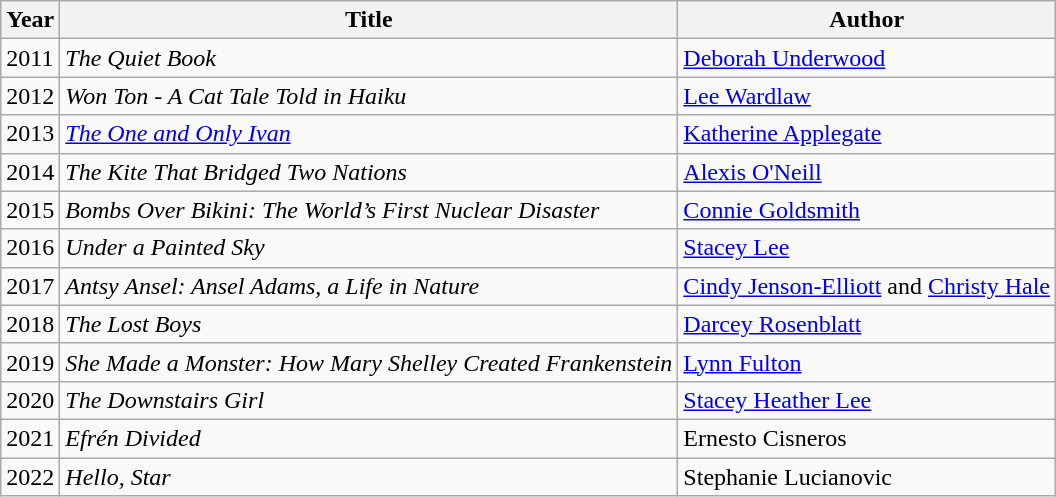<table class="wikitable">
<tr>
<th>Year</th>
<th>Title</th>
<th>Author</th>
</tr>
<tr>
<td>2011</td>
<td><em>The Quiet Book</em></td>
<td><a href='#'>Deborah Underwood</a></td>
</tr>
<tr>
<td>2012</td>
<td><em>Won Ton - A Cat Tale Told in Haiku</em></td>
<td><a href='#'>Lee Wardlaw</a></td>
</tr>
<tr>
<td>2013</td>
<td><em><a href='#'>The One and Only Ivan</a></em></td>
<td><a href='#'>Katherine Applegate</a></td>
</tr>
<tr>
<td>2014</td>
<td><em>The Kite That Bridged Two Nations</em></td>
<td><a href='#'>Alexis O'Neill</a></td>
</tr>
<tr>
<td>2015</td>
<td><em>Bombs Over Bikini: The World’s First Nuclear Disaster</em></td>
<td><a href='#'>Connie Goldsmith</a></td>
</tr>
<tr>
<td>2016</td>
<td><em>Under a Painted Sky</em></td>
<td><a href='#'>Stacey Lee</a></td>
</tr>
<tr>
<td>2017</td>
<td><em>Antsy Ansel: Ansel Adams, a Life in Nature</em></td>
<td><a href='#'>Cindy Jenson-Elliott</a> and <a href='#'>Christy Hale</a></td>
</tr>
<tr>
<td>2018</td>
<td><em>The Lost Boys</em></td>
<td><a href='#'>Darcey Rosenblatt</a></td>
</tr>
<tr>
<td>2019</td>
<td><em>She Made a Monster: How Mary Shelley Created Frankenstein</em></td>
<td><a href='#'>Lynn Fulton</a></td>
</tr>
<tr>
<td>2020</td>
<td><em>The Downstairs Girl</em></td>
<td><a href='#'>Stacey Heather Lee</a></td>
</tr>
<tr>
<td>2021</td>
<td><em>Efrén Divided</em></td>
<td>Ernesto Cisneros</td>
</tr>
<tr>
<td>2022</td>
<td><em>Hello, Star</em></td>
<td>Stephanie Lucianovic</td>
</tr>
</table>
